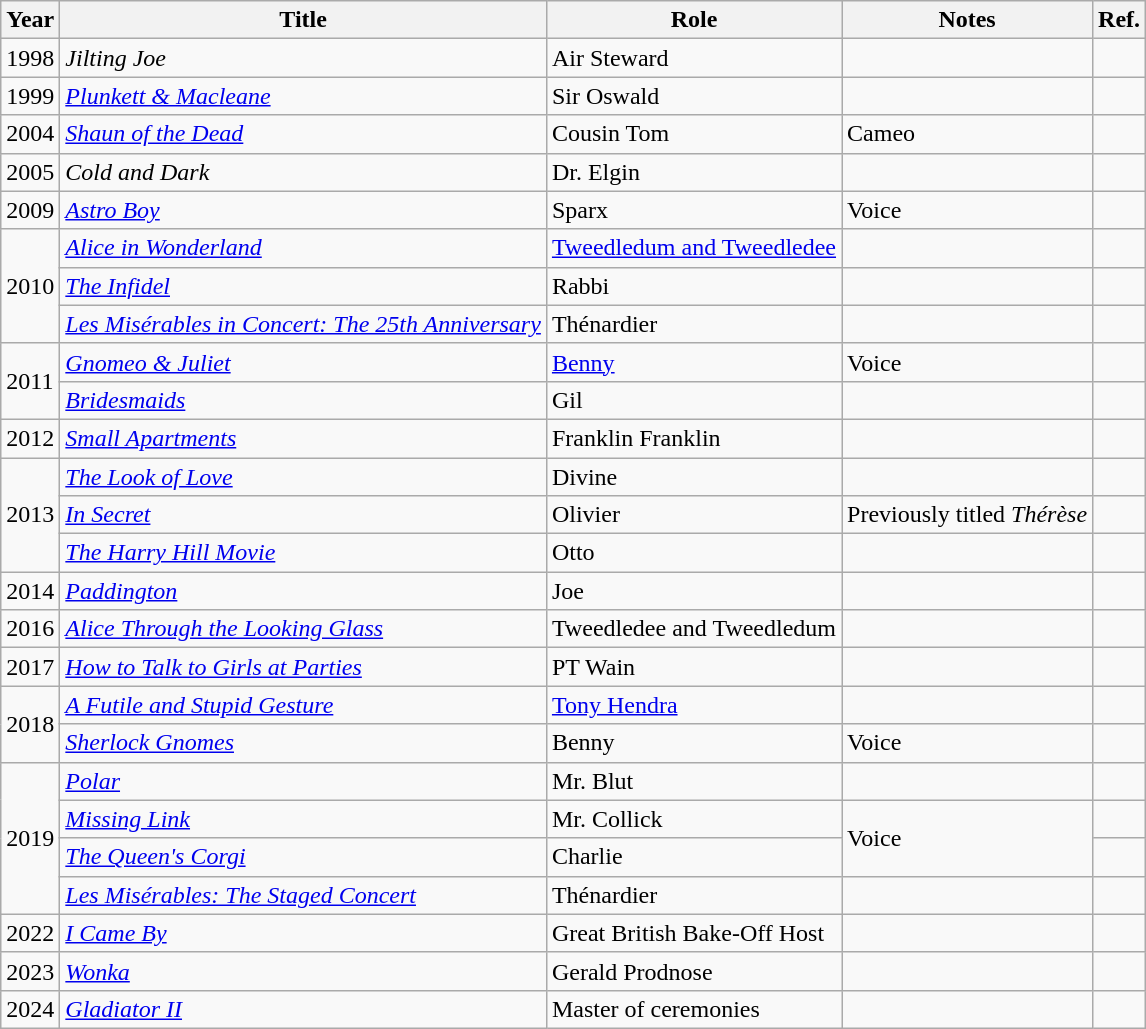<table class="wikitable sortable">
<tr>
<th>Year</th>
<th>Title</th>
<th>Role</th>
<th>Notes</th>
<th>Ref.</th>
</tr>
<tr>
<td>1998</td>
<td><em>Jilting Joe</em></td>
<td>Air Steward</td>
<td></td>
<td></td>
</tr>
<tr>
<td>1999</td>
<td><em><a href='#'>Plunkett & Macleane</a></em></td>
<td>Sir Oswald</td>
<td></td>
<td></td>
</tr>
<tr>
<td>2004</td>
<td><em><a href='#'>Shaun of the Dead</a></em></td>
<td>Cousin Tom</td>
<td>Cameo</td>
<td></td>
</tr>
<tr>
<td>2005</td>
<td><em>Cold and Dark</em></td>
<td>Dr. Elgin</td>
<td></td>
<td></td>
</tr>
<tr>
<td>2009</td>
<td><em><a href='#'>Astro Boy</a></em></td>
<td>Sparx</td>
<td>Voice</td>
<td></td>
</tr>
<tr>
<td rowspan="3">2010</td>
<td><em><a href='#'>Alice in Wonderland</a></em></td>
<td><a href='#'>Tweedledum and Tweedledee</a></td>
<td></td>
<td></td>
</tr>
<tr>
<td><em><a href='#'>The Infidel</a></em></td>
<td>Rabbi</td>
<td></td>
<td></td>
</tr>
<tr>
<td><em><a href='#'>Les Misérables in Concert: The 25th Anniversary</a></em></td>
<td>Thénardier</td>
<td></td>
<td></td>
</tr>
<tr>
<td rowspan="2">2011</td>
<td><em><a href='#'>Gnomeo & Juliet</a></em></td>
<td><a href='#'>Benny</a></td>
<td>Voice</td>
<td></td>
</tr>
<tr>
<td><em><a href='#'>Bridesmaids</a></em></td>
<td>Gil</td>
<td></td>
<td></td>
</tr>
<tr>
<td>2012</td>
<td><em><a href='#'>Small Apartments</a></em></td>
<td>Franklin Franklin</td>
<td></td>
<td></td>
</tr>
<tr>
<td rowspan="3">2013</td>
<td><em><a href='#'>The Look of Love</a></em></td>
<td>Divine</td>
<td></td>
<td></td>
</tr>
<tr>
<td><em><a href='#'>In Secret</a></em></td>
<td>Olivier</td>
<td>Previously titled <em>Thérèse</em></td>
<td></td>
</tr>
<tr>
<td><em><a href='#'>The Harry Hill Movie</a></em></td>
<td>Otto</td>
<td></td>
<td></td>
</tr>
<tr>
<td>2014</td>
<td><em><a href='#'>Paddington</a></em></td>
<td>Joe</td>
<td></td>
<td></td>
</tr>
<tr>
<td>2016</td>
<td><em><a href='#'>Alice Through the Looking Glass</a></em></td>
<td>Tweedledee and Tweedledum</td>
<td></td>
<td></td>
</tr>
<tr>
<td>2017</td>
<td><em><a href='#'>How to Talk to Girls at Parties</a></em></td>
<td>PT Wain</td>
<td></td>
<td></td>
</tr>
<tr>
<td rowspan="2">2018</td>
<td><em><a href='#'>A Futile and Stupid Gesture</a></em></td>
<td><a href='#'>Tony Hendra</a></td>
<td></td>
<td></td>
</tr>
<tr>
<td><em><a href='#'>Sherlock Gnomes</a></em></td>
<td>Benny</td>
<td>Voice</td>
<td></td>
</tr>
<tr>
<td rowspan="4">2019</td>
<td><em><a href='#'>Polar</a></em></td>
<td>Mr. Blut</td>
<td></td>
<td></td>
</tr>
<tr>
<td><em><a href='#'>Missing Link</a></em></td>
<td>Mr. Collick</td>
<td rowspan="2">Voice</td>
<td></td>
</tr>
<tr>
<td><em><a href='#'>The Queen's Corgi</a></em></td>
<td>Charlie</td>
<td></td>
</tr>
<tr>
<td><em><a href='#'>Les Misérables: The Staged Concert</a></em></td>
<td>Thénardier</td>
<td></td>
<td></td>
</tr>
<tr>
<td>2022</td>
<td><em><a href='#'>I Came By</a></em></td>
<td>Great British Bake-Off Host</td>
<td></td>
<td></td>
</tr>
<tr>
<td>2023</td>
<td><em><a href='#'>Wonka</a></em></td>
<td>Gerald Prodnose</td>
<td></td>
<td></td>
</tr>
<tr>
<td>2024</td>
<td><em><a href='#'>Gladiator II</a></em></td>
<td>Master of ceremonies</td>
<td></td>
<td></td>
</tr>
</table>
